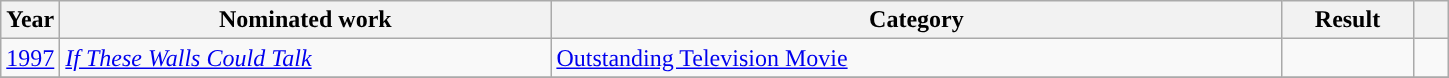<table class="wikitable">
<tr>
<th scope="col" style="width:1em;">Year</th>
<th scope="col" style="width:20em;">Nominated work</th>
<th scope="col" style="width:30em;">Category</th>
<th scope="col" style="width:5em;">Result</th>
<th scope="col" style="width:1em;"></th>
</tr>
<tr>
<td><a href='#'>1997</a></td>
<td><em><a href='#'>If These Walls Could Talk</a></em></td>
<td><a href='#'>Outstanding Television Movie</a></td>
<td></td>
<td style="text-align:center;"></td>
</tr>
<tr>
</tr>
</table>
